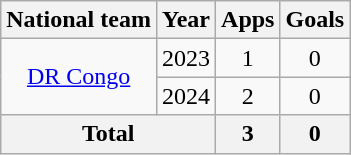<table class="wikitable" style="text-align:center">
<tr>
<th>National team</th>
<th>Year</th>
<th>Apps</th>
<th>Goals</th>
</tr>
<tr>
<td rowspan="2"><a href='#'>DR Congo</a></td>
<td>2023</td>
<td>1</td>
<td>0</td>
</tr>
<tr>
<td>2024</td>
<td>2</td>
<td>0</td>
</tr>
<tr>
<th colspan="2">Total</th>
<th>3</th>
<th>0</th>
</tr>
</table>
